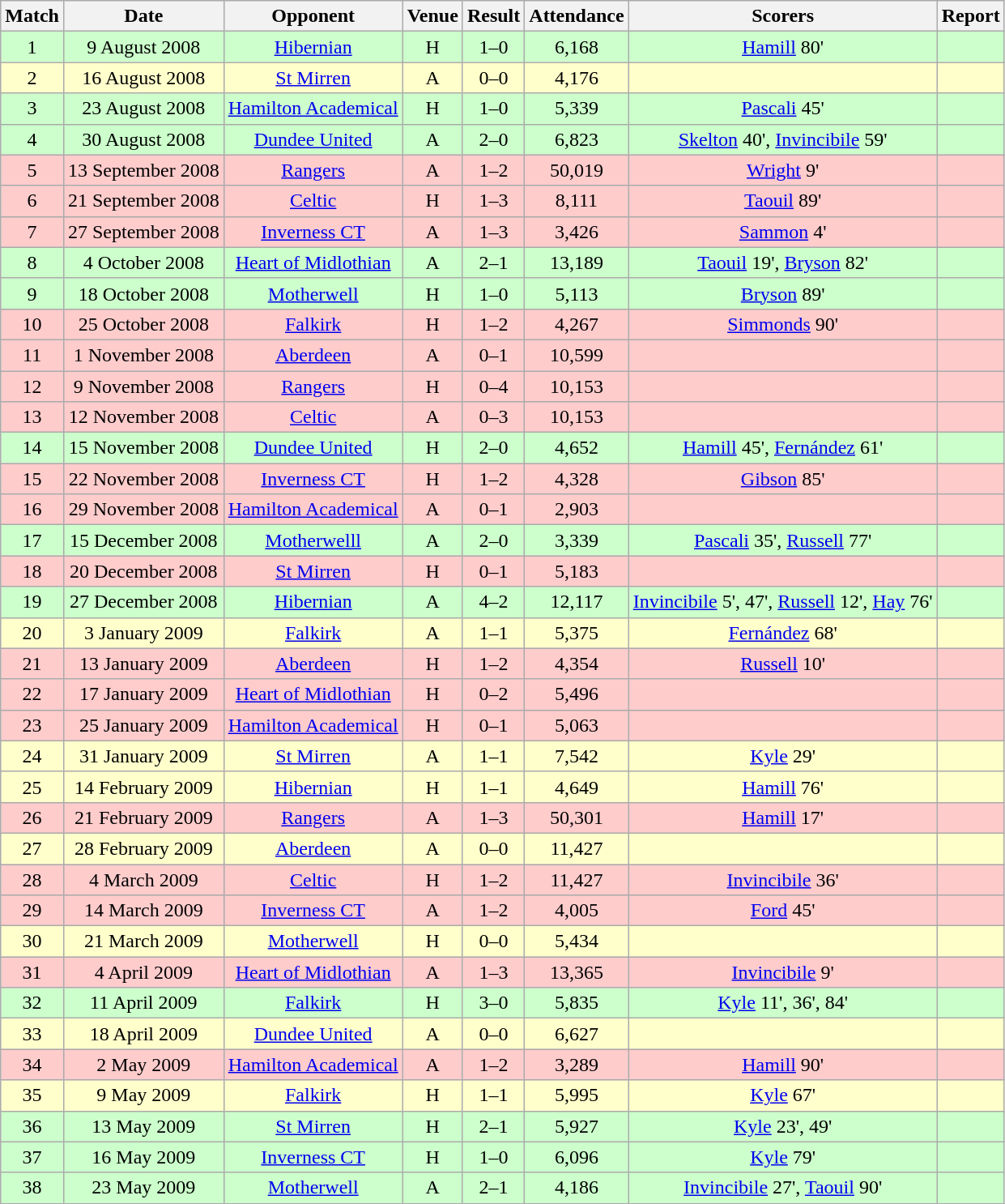<table class="wikitable" style="font-size:100%; text-align:center">
<tr>
<th>Match</th>
<th>Date</th>
<th>Opponent</th>
<th>Venue</th>
<th>Result</th>
<th>Attendance</th>
<th>Scorers</th>
<th>Report</th>
</tr>
<tr style="background: #CCFFCC;">
<td>1</td>
<td>9 August 2008</td>
<td><a href='#'>Hibernian</a></td>
<td>H</td>
<td>1–0</td>
<td>6,168</td>
<td><a href='#'>Hamill</a> 80'</td>
<td></td>
</tr>
<tr style="background: #FFFFCC;">
<td>2</td>
<td>16 August 2008</td>
<td><a href='#'>St Mirren</a></td>
<td>A</td>
<td>0–0</td>
<td>4,176</td>
<td></td>
<td></td>
</tr>
<tr style="background: #CCFFCC;">
<td>3</td>
<td>23 August 2008</td>
<td><a href='#'>Hamilton Academical</a></td>
<td>H</td>
<td>1–0</td>
<td>5,339</td>
<td><a href='#'>Pascali</a> 45'</td>
<td></td>
</tr>
<tr style="background: #CCFFCC;">
<td>4</td>
<td>30 August 2008</td>
<td><a href='#'>Dundee United</a></td>
<td>A</td>
<td>2–0</td>
<td>6,823</td>
<td><a href='#'>Skelton</a> 40', <a href='#'>Invincibile</a> 59'</td>
<td></td>
</tr>
<tr style="background: #FFCCCC;">
<td>5</td>
<td>13 September 2008</td>
<td><a href='#'>Rangers</a></td>
<td>A</td>
<td>1–2</td>
<td>50,019</td>
<td><a href='#'>Wright</a> 9'</td>
<td></td>
</tr>
<tr style="background: #FFCCCC;">
<td>6</td>
<td>21 September 2008</td>
<td><a href='#'>Celtic</a></td>
<td>H</td>
<td>1–3</td>
<td>8,111</td>
<td><a href='#'>Taouil</a> 89'</td>
<td></td>
</tr>
<tr style="background: #FFCCCC;">
<td>7</td>
<td>27 September 2008</td>
<td><a href='#'>Inverness CT</a></td>
<td>A</td>
<td>1–3</td>
<td>3,426</td>
<td><a href='#'>Sammon</a> 4'</td>
<td></td>
</tr>
<tr style="background: #CCFFCC;">
<td>8</td>
<td>4 October 2008</td>
<td><a href='#'>Heart of Midlothian</a></td>
<td>A</td>
<td>2–1</td>
<td>13,189</td>
<td><a href='#'>Taouil</a> 19', <a href='#'>Bryson</a> 82'</td>
<td></td>
</tr>
<tr style="background: #CCFFCC;">
<td>9</td>
<td>18 October 2008</td>
<td><a href='#'>Motherwell</a></td>
<td>H</td>
<td>1–0</td>
<td>5,113</td>
<td><a href='#'>Bryson</a> 89'</td>
<td></td>
</tr>
<tr style="background: #FFCCCC;">
<td>10</td>
<td>25 October 2008</td>
<td><a href='#'>Falkirk</a></td>
<td>H</td>
<td>1–2</td>
<td>4,267</td>
<td><a href='#'>Simmonds</a> 90'</td>
<td></td>
</tr>
<tr style="background: #FFCCCC;">
<td>11</td>
<td>1 November 2008</td>
<td><a href='#'>Aberdeen</a></td>
<td>A</td>
<td>0–1</td>
<td>10,599</td>
<td></td>
<td></td>
</tr>
<tr style="background: #FFCCCC;">
<td>12</td>
<td>9 November 2008</td>
<td><a href='#'>Rangers</a></td>
<td>H</td>
<td>0–4</td>
<td>10,153</td>
<td></td>
<td></td>
</tr>
<tr style="background: #FFCCCC;">
<td>13</td>
<td>12 November 2008</td>
<td><a href='#'>Celtic</a></td>
<td>A</td>
<td>0–3</td>
<td>10,153</td>
<td></td>
<td></td>
</tr>
<tr style="background: #CCFFCC;">
<td>14</td>
<td>15 November 2008</td>
<td><a href='#'>Dundee United</a></td>
<td>H</td>
<td>2–0</td>
<td>4,652</td>
<td><a href='#'>Hamill</a> 45', <a href='#'>Fernández</a> 61'</td>
<td></td>
</tr>
<tr style="background: #FFCCCC;">
<td>15</td>
<td>22 November 2008</td>
<td><a href='#'>Inverness CT</a></td>
<td>H</td>
<td>1–2</td>
<td>4,328</td>
<td><a href='#'>Gibson</a> 85'</td>
<td></td>
</tr>
<tr style="background: #FFCCCC;">
<td>16</td>
<td>29 November 2008</td>
<td><a href='#'>Hamilton Academical</a></td>
<td>A</td>
<td>0–1</td>
<td>2,903</td>
<td></td>
<td></td>
</tr>
<tr style="background: #CCFFCC;">
<td>17</td>
<td>15 December 2008</td>
<td><a href='#'>Motherwelll</a></td>
<td>A</td>
<td>2–0</td>
<td>3,339</td>
<td><a href='#'>Pascali</a> 35', <a href='#'>Russell</a> 77'</td>
<td></td>
</tr>
<tr style="background: #FFCCCC;">
<td>18</td>
<td>20 December 2008</td>
<td><a href='#'>St Mirren</a></td>
<td>H</td>
<td>0–1</td>
<td>5,183</td>
<td></td>
<td></td>
</tr>
<tr style="background: #CCFFCC;">
<td>19</td>
<td>27 December 2008</td>
<td><a href='#'>Hibernian</a></td>
<td>A</td>
<td>4–2</td>
<td>12,117</td>
<td><a href='#'>Invincibile</a> 5', 47', <a href='#'>Russell</a> 12', <a href='#'>Hay</a> 76'</td>
<td></td>
</tr>
<tr style="background: #FFFFCC;">
<td>20</td>
<td>3 January 2009</td>
<td><a href='#'>Falkirk</a></td>
<td>A</td>
<td>1–1</td>
<td>5,375</td>
<td><a href='#'>Fernández</a> 68'</td>
<td></td>
</tr>
<tr style="background: #FFCCCC;">
<td>21</td>
<td>13 January 2009</td>
<td><a href='#'>Aberdeen</a></td>
<td>H</td>
<td>1–2</td>
<td>4,354</td>
<td><a href='#'>Russell</a> 10'</td>
<td></td>
</tr>
<tr style="background: #FFCCCC;">
<td>22</td>
<td>17 January 2009</td>
<td><a href='#'>Heart of Midlothian</a></td>
<td>H</td>
<td>0–2</td>
<td>5,496</td>
<td></td>
<td></td>
</tr>
<tr style="background: #FFCCCC;">
<td>23</td>
<td>25 January 2009</td>
<td><a href='#'>Hamilton Academical</a></td>
<td>H</td>
<td>0–1</td>
<td>5,063</td>
<td></td>
<td></td>
</tr>
<tr style="background: #FFFFCC;">
<td>24</td>
<td>31 January 2009</td>
<td><a href='#'>St Mirren</a></td>
<td>A</td>
<td>1–1</td>
<td>7,542</td>
<td><a href='#'>Kyle</a> 29'</td>
<td></td>
</tr>
<tr style="background: #FFFFCC;">
<td>25</td>
<td>14 February 2009</td>
<td><a href='#'>Hibernian</a></td>
<td>H</td>
<td>1–1</td>
<td>4,649</td>
<td><a href='#'>Hamill</a> 76'</td>
<td></td>
</tr>
<tr style="background: #FFCCCC;">
<td>26</td>
<td>21 February 2009</td>
<td><a href='#'>Rangers</a></td>
<td>A</td>
<td>1–3</td>
<td>50,301</td>
<td><a href='#'>Hamill</a> 17'</td>
<td></td>
</tr>
<tr style="background: #FFFFCC;">
<td>27</td>
<td>28 February 2009</td>
<td><a href='#'>Aberdeen</a></td>
<td>A</td>
<td>0–0</td>
<td>11,427</td>
<td></td>
<td></td>
</tr>
<tr style="background: #FFCCCC;">
<td>28</td>
<td>4 March 2009</td>
<td><a href='#'>Celtic</a></td>
<td>H</td>
<td>1–2</td>
<td>11,427</td>
<td><a href='#'>Invincibile</a> 36'</td>
<td></td>
</tr>
<tr style="background: #FFCCCC;">
<td>29</td>
<td>14 March 2009</td>
<td><a href='#'>Inverness CT</a></td>
<td>A</td>
<td>1–2</td>
<td>4,005</td>
<td><a href='#'>Ford</a> 45'</td>
<td></td>
</tr>
<tr style="background: #FFFFCC;">
<td>30</td>
<td>21 March 2009</td>
<td><a href='#'>Motherwell</a></td>
<td>H</td>
<td>0–0</td>
<td>5,434</td>
<td></td>
<td></td>
</tr>
<tr style="background: #FFCCCC;">
<td>31</td>
<td>4 April 2009</td>
<td><a href='#'>Heart of Midlothian</a></td>
<td>A</td>
<td>1–3</td>
<td>13,365</td>
<td><a href='#'>Invincibile</a> 9'</td>
<td></td>
</tr>
<tr style="background: #CCFFCC;">
<td>32</td>
<td>11 April 2009</td>
<td><a href='#'>Falkirk</a></td>
<td>H</td>
<td>3–0</td>
<td>5,835</td>
<td><a href='#'>Kyle</a> 11', 36', 84'</td>
<td></td>
</tr>
<tr style="background: #FFFFCC;">
<td>33</td>
<td>18 April 2009</td>
<td><a href='#'>Dundee United</a></td>
<td>A</td>
<td>0–0</td>
<td>6,627</td>
<td></td>
<td></td>
</tr>
<tr style="background: #FFCCCC;">
<td>34</td>
<td>2 May 2009</td>
<td><a href='#'>Hamilton Academical</a></td>
<td>A</td>
<td>1–2</td>
<td>3,289</td>
<td><a href='#'>Hamill</a> 90'</td>
<td></td>
</tr>
<tr style="background: #FFFFCC;">
<td>35</td>
<td>9 May 2009</td>
<td><a href='#'>Falkirk</a></td>
<td>H</td>
<td>1–1</td>
<td>5,995</td>
<td><a href='#'>Kyle</a> 67'</td>
<td></td>
</tr>
<tr style="background: #CCFFCC;">
<td>36</td>
<td>13 May 2009</td>
<td><a href='#'>St Mirren</a></td>
<td>H</td>
<td>2–1</td>
<td>5,927</td>
<td><a href='#'>Kyle</a> 23', 49'</td>
<td></td>
</tr>
<tr style="background: #CCFFCC;">
<td>37</td>
<td>16 May 2009</td>
<td><a href='#'>Inverness CT</a></td>
<td>H</td>
<td>1–0</td>
<td>6,096</td>
<td><a href='#'>Kyle</a> 79'</td>
<td></td>
</tr>
<tr style="background: #CCFFCC;">
<td>38</td>
<td>23 May 2009</td>
<td><a href='#'>Motherwell</a></td>
<td>A</td>
<td>2–1</td>
<td>4,186</td>
<td><a href='#'>Invincibile</a> 27', <a href='#'>Taouil</a> 90'</td>
<td></td>
</tr>
</table>
